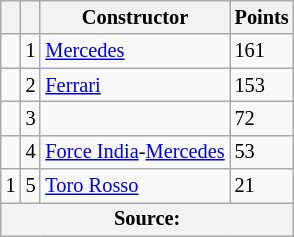<table class="wikitable" style="font-size: 85%;">
<tr>
<th></th>
<th></th>
<th>Constructor</th>
<th>Points</th>
</tr>
<tr>
<td align="left"></td>
<td align="center">1</td>
<td> <a href='#'>Mercedes</a></td>
<td align="left">161</td>
</tr>
<tr>
<td align="left"></td>
<td align="center">2</td>
<td> <a href='#'>Ferrari</a></td>
<td align="left">153</td>
</tr>
<tr>
<td align="left"></td>
<td align="center">3</td>
<td></td>
<td align="left">72</td>
</tr>
<tr>
<td align="left"></td>
<td align="center">4</td>
<td> <a href='#'>Force India</a>-<a href='#'>Mercedes</a></td>
<td align="left">53</td>
</tr>
<tr>
<td align="left"> 1</td>
<td align="center">5</td>
<td> <a href='#'>Toro Rosso</a></td>
<td align="left">21</td>
</tr>
<tr>
<th colspan=4>Source: </th>
</tr>
</table>
